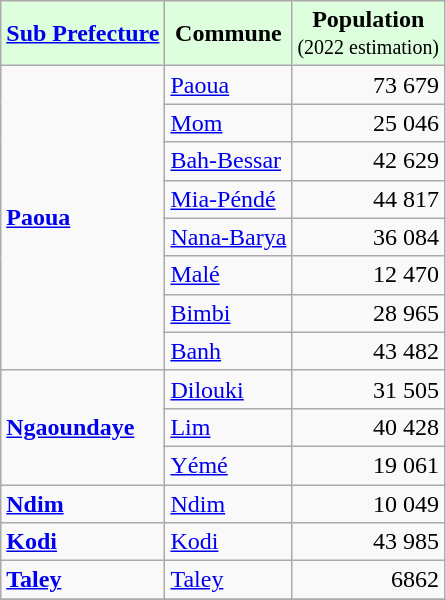<table class="wikitable centre">
<tr style="background: #DDFFDD;">
<td align="center"><strong><a href='#'>Sub Prefecture</a></strong></td>
<td align="center"><strong>Commune</strong></td>
<td align="center"><strong>Population</strong><br><small>(2022 estimation)</small></td>
</tr>
<tr>
<td rowspan="8"><strong><a href='#'>Paoua</a></strong></td>
<td><a href='#'>Paoua</a></td>
<td align="right">73 679</td>
</tr>
<tr>
<td><a href='#'>Mom</a></td>
<td align="right">25 046</td>
</tr>
<tr>
<td><a href='#'>Bah-Bessar</a></td>
<td align="right">42 629</td>
</tr>
<tr>
<td><a href='#'>Mia-Péndé</a></td>
<td align="right">44 817</td>
</tr>
<tr>
<td><a href='#'>Nana-Barya</a></td>
<td align="right">36 084</td>
</tr>
<tr>
<td><a href='#'>Malé</a></td>
<td align="right">12 470</td>
</tr>
<tr>
<td><a href='#'>Bimbi</a></td>
<td align="right">28 965</td>
</tr>
<tr>
<td><a href='#'>Banh</a></td>
<td align="right">43 482</td>
</tr>
<tr>
<td rowspan="3"><strong><a href='#'>Ngaoundaye</a></strong></td>
<td><a href='#'>Dilouki</a></td>
<td align="right">31 505</td>
</tr>
<tr>
<td><a href='#'>Lim</a></td>
<td align="right">40 428</td>
</tr>
<tr>
<td><a href='#'>Yémé</a></td>
<td align="right">19 061</td>
</tr>
<tr>
<td><strong><a href='#'>Ndim</a></strong></td>
<td><a href='#'>Ndim</a></td>
<td align="right">10 049</td>
</tr>
<tr>
<td><strong><a href='#'>Kodi</a></strong></td>
<td><a href='#'>Kodi</a></td>
<td align="right">43 985</td>
</tr>
<tr>
<td><strong><a href='#'>Taley</a></strong></td>
<td><a href='#'>Taley</a></td>
<td align="right">6862</td>
</tr>
<tr>
</tr>
</table>
